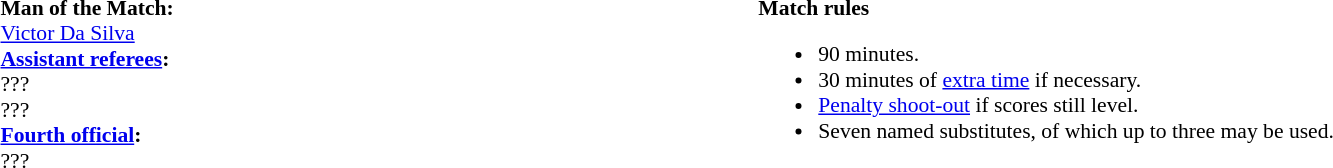<table width=100% style="font-size:90%">
<tr>
<td><br><strong>Man of the Match:</strong>
<br> <a href='#'>Victor Da Silva</a><br><strong><a href='#'>Assistant referees</a>:</strong>
<br>???
<br>???
<br><strong><a href='#'>Fourth official</a>:</strong>
<br>???
<br></td>
<td style="width:60%; vertical-align:top;"><br><strong>Match rules</strong><ul><li>90 minutes.</li><li>30 minutes of <a href='#'>extra time</a> if necessary.</li><li><a href='#'>Penalty shoot-out</a> if scores still level.</li><li>Seven named substitutes, of which up to three may be used.</li></ul></td>
</tr>
</table>
